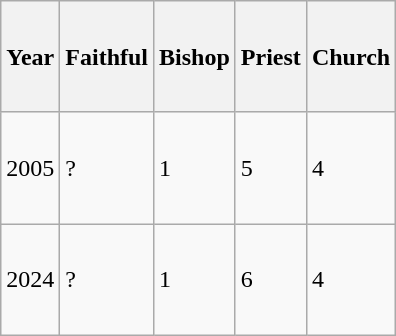<table class=wikitable style=height:14em;>
<tr>
<th>Year</th>
<th>Faithful</th>
<th>Bishop</th>
<th>Priest</th>
<th>Church</th>
</tr>
<tr>
<td>2005</td>
<td>?</td>
<td>1</td>
<td>5</td>
<td>4</td>
</tr>
<tr>
<td>2024</td>
<td>?</td>
<td>1</td>
<td>6</td>
<td>4</td>
</tr>
</table>
